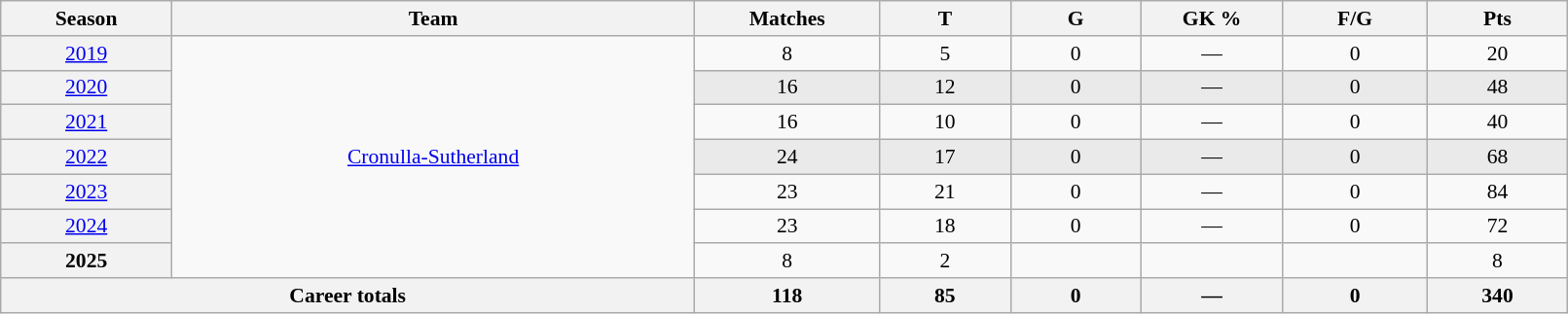<table class="wikitable sortable"  style="font-size:90%; text-align:center; width:85%;">
<tr>
<th width=2%>Season</th>
<th width=8%>Team</th>
<th width=2%>Matches</th>
<th width=2%>T</th>
<th width=2%>G</th>
<th width=2%>GK %</th>
<th width=2%>F/G</th>
<th width=2%>Pts</th>
</tr>
<tr>
<th scope="row" style="text-align:center; font-weight:normal"><a href='#'>2019</a></th>
<td rowspan="7" style="text-align:center;"> <a href='#'>Cronulla-Sutherland</a></td>
<td>8</td>
<td>5</td>
<td>0</td>
<td>—</td>
<td>0</td>
<td>20</td>
</tr>
<tr style="background:#eaeaea;">
<th scope="row" style="text-align:center; font-weight:normal"><a href='#'>2020</a></th>
<td>16</td>
<td>12</td>
<td>0</td>
<td>—</td>
<td>0</td>
<td>48</td>
</tr>
<tr>
<th scope="row" style="text-align:center; font-weight:normal"><a href='#'>2021</a></th>
<td>16</td>
<td>10</td>
<td>0</td>
<td>—</td>
<td>0</td>
<td>40</td>
</tr>
<tr style="background:#eaeaea;">
<th scope="row" style="text-align:center; font-weight:normal"><a href='#'>2022</a></th>
<td>24</td>
<td>17</td>
<td>0</td>
<td>—</td>
<td>0</td>
<td>68</td>
</tr>
<tr>
<th scope="row" style="text-align:center; font-weight:normal"><a href='#'>2023</a></th>
<td>23</td>
<td>21</td>
<td>0</td>
<td>—</td>
<td>0</td>
<td>84</td>
</tr>
<tr>
<th scope="row" style="text-align:center; font-weight:normal"><a href='#'>2024</a></th>
<td>23</td>
<td>18</td>
<td>0</td>
<td>—</td>
<td>0</td>
<td>72</td>
</tr>
<tr>
<th>2025</th>
<td>8</td>
<td>2</td>
<td></td>
<td></td>
<td></td>
<td>8</td>
</tr>
<tr class="sortbottom">
<th colspan="2">Career totals</th>
<th>118</th>
<th>85</th>
<th>0</th>
<th>—</th>
<th>0</th>
<th>340</th>
</tr>
</table>
